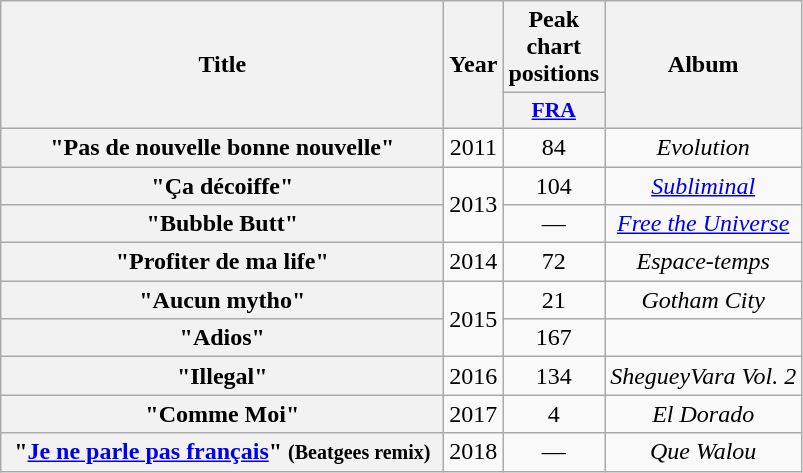<table class="wikitable plainrowheaders" style="text-align:center;">
<tr>
<th scope="col" rowspan="2" style="width:18em;">Title</th>
<th scope="col" rowspan="2">Year</th>
<th scope="col" colspan="1">Peak chart positions</th>
<th scope="col" rowspan="2">Album</th>
</tr>
<tr>
<th scope="col" style="width:3em;font-size:90%;"><a href='#'>FRA</a><br></th>
</tr>
<tr>
<th scope="row">"Pas de nouvelle bonne nouvelle" <br> </th>
<td>2011</td>
<td>84</td>
<td><em>Evolution</em></td>
</tr>
<tr>
<th scope="row">"Ça décoiffe" <br> </th>
<td rowspan="2">2013</td>
<td>104</td>
<td><em><a href='#'>Subliminal</a></em></td>
</tr>
<tr>
<th scope="row">"Bubble Butt"  <br> </th>
<td>—</td>
<td><em><a href='#'>Free the Universe</a></em></td>
</tr>
<tr>
<th scope="row">"Profiter de ma life" <br> </th>
<td>2014</td>
<td>72</td>
<td><em>Espace-temps</em></td>
</tr>
<tr>
<th scope="row">"Aucun mytho" <br> </th>
<td rowspan="2">2015</td>
<td>21</td>
<td><em>Gotham City</em></td>
</tr>
<tr>
<th scope="row">"Adios" <br> </th>
<td>167</td>
<td></td>
</tr>
<tr>
<th scope="row">"Illegal" <br> </th>
<td>2016</td>
<td>134</td>
<td><em>ShegueyVara Vol. 2</em></td>
</tr>
<tr>
<th scope="row">"Comme Moi" <br> </th>
<td>2017</td>
<td>4</td>
<td><em>El Dorado</em></td>
</tr>
<tr>
<th scope="row">"<a href='#'>Je ne parle pas français</a>" <small>(Beatgees remix)</small> <br> </th>
<td>2018</td>
<td>—</td>
<td><em>Que Walou</em></td>
</tr>
</table>
